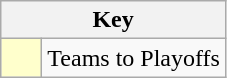<table class="wikitable" style="text-align: center;">
<tr>
<th colspan=2>Key</th>
</tr>
<tr>
<td style="background:#ffffcc; width:20px;"></td>
<td align=left>Teams to Playoffs</td>
</tr>
</table>
